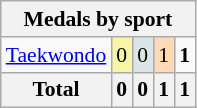<table class="wikitable" style="font-size:90%; text-align:center;">
<tr>
<th colspan="5">Medals by sport</th>
</tr>
<tr>
<td align="left"><a href='#'>Taekwondo</a></td>
<td style="background:#F7F6A8;">0</td>
<td style="background:#DCE5E5;">0</td>
<td style="background:#FFDAB9;">1</td>
<td><strong>1</strong></td>
</tr>
<tr class="sortbottom">
<th>Total</th>
<th>0</th>
<th>0</th>
<th>1</th>
<th>1</th>
</tr>
</table>
